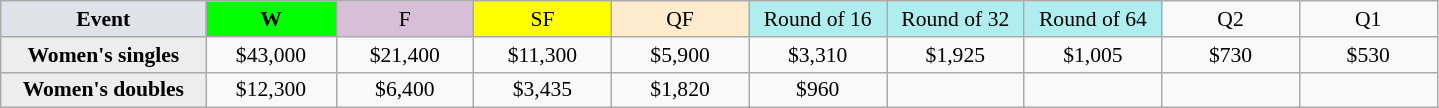<table class=wikitable style=font-size:90%;text-align:center>
<tr>
<td width=130 bgcolor=dfe2e9><strong>Event</strong></td>
<td width=80 bgcolor=lime><strong>W</strong></td>
<td width=85 bgcolor=thistle>F</td>
<td width=85 bgcolor=ffff00>SF</td>
<td width=85 bgcolor=ffebcd>QF</td>
<td width=85 bgcolor=afeeee>Round of 16</td>
<td width=85 bgcolor=afeeee>Round of 32</td>
<td width=85 bgcolor=afeeee>Round of 64</td>
<td width=85>Q2</td>
<td width=85>Q1</td>
</tr>
<tr>
<th style=background:#ededed>Women's singles</th>
<td>$43,000</td>
<td>$21,400</td>
<td>$11,300</td>
<td>$5,900</td>
<td>$3,310</td>
<td>$1,925</td>
<td>$1,005</td>
<td>$730</td>
<td>$530</td>
</tr>
<tr>
<th style=background:#ededed>Women's doubles</th>
<td>$12,300</td>
<td>$6,400</td>
<td>$3,435</td>
<td>$1,820</td>
<td>$960</td>
<td></td>
<td></td>
<td></td>
<td></td>
</tr>
</table>
